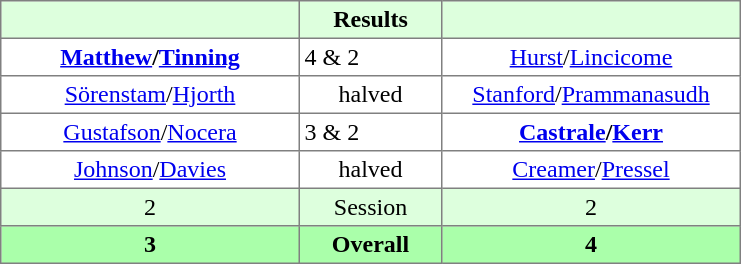<table border="1" cellpadding="3" style="border-collapse:collapse; text-align:center;">
<tr style="background:#dfd;">
<th style="width:12em;"></th>
<th style="width:5.5em;">Results</th>
<th style="width:12em;"></th>
</tr>
<tr>
<td><strong><a href='#'>Matthew</a>/<a href='#'>Tinning</a></strong></td>
<td align=left> 4 & 2</td>
<td><a href='#'>Hurst</a>/<a href='#'>Lincicome</a></td>
</tr>
<tr>
<td><a href='#'>Sörenstam</a>/<a href='#'>Hjorth</a></td>
<td>halved</td>
<td><a href='#'>Stanford</a>/<a href='#'>Prammanasudh</a></td>
</tr>
<tr>
<td><a href='#'>Gustafson</a>/<a href='#'>Nocera</a></td>
<td align=left> 3 & 2</td>
<td><strong><a href='#'>Castrale</a>/<a href='#'>Kerr</a></strong></td>
</tr>
<tr>
<td><a href='#'>Johnson</a>/<a href='#'>Davies</a></td>
<td>halved</td>
<td><a href='#'>Creamer</a>/<a href='#'>Pressel</a></td>
</tr>
<tr style="background:#dfd;">
<td>2</td>
<td>Session</td>
<td>2</td>
</tr>
<tr style="background:#afa;">
<th>3</th>
<th>Overall</th>
<th>4</th>
</tr>
</table>
